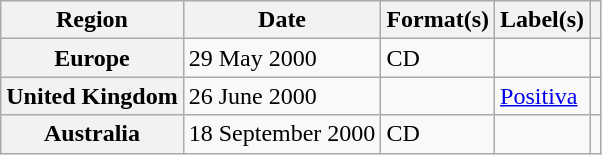<table class="wikitable plainrowheaders">
<tr>
<th scope="col">Region</th>
<th scope="col">Date</th>
<th scope="col">Format(s)</th>
<th scope="col">Label(s)</th>
<th scope="col"></th>
</tr>
<tr>
<th scope="row">Europe</th>
<td>29 May 2000</td>
<td>CD</td>
<td></td>
<td></td>
</tr>
<tr>
<th scope="row">United Kingdom</th>
<td>26 June 2000</td>
<td></td>
<td><a href='#'>Positiva</a></td>
<td></td>
</tr>
<tr>
<th scope="row">Australia</th>
<td>18 September 2000</td>
<td>CD</td>
<td></td>
<td></td>
</tr>
</table>
